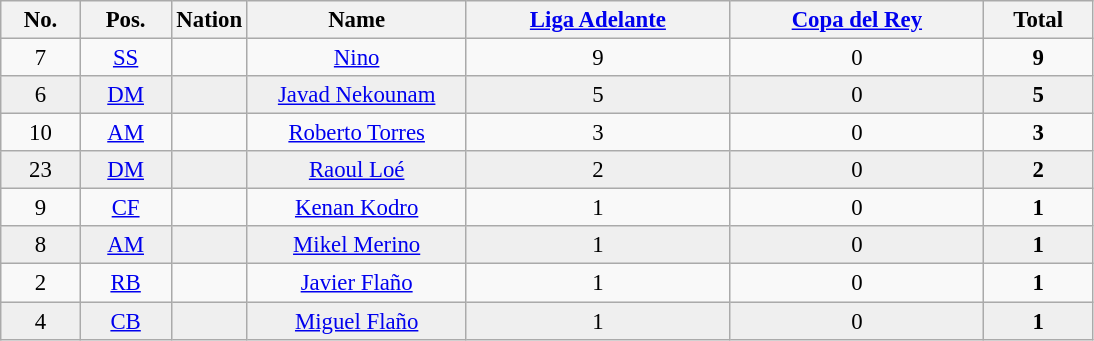<table class="wikitable storable" style="font-size: 95%; text-align: center;">
<tr>
<th width=><strong>No.</strong></th>
<th width=><strong>Pos.</strong></th>
<th width="7%"><strong>Nation</strong></th>
<th width="20%"><strong>Name</strong></th>
<th><a href='#'>Liga Adelante</a></th>
<th><a href='#'>Copa del Rey</a></th>
<th>Total</th>
</tr>
<tr>
<td>7</td>
<td><a href='#'>SS</a></td>
<td></td>
<td><a href='#'>Nino</a></td>
<td>9 </td>
<td>0 </td>
<td><strong>9</strong> </td>
</tr>
<tr bgcolor="#EFEFEF">
<td>6</td>
<td><a href='#'>DM</a></td>
<td></td>
<td><a href='#'>Javad Nekounam</a></td>
<td>5 </td>
<td>0 </td>
<td><strong>5</strong> </td>
</tr>
<tr>
<td>10</td>
<td><a href='#'>AM</a></td>
<td></td>
<td><a href='#'>Roberto Torres</a></td>
<td>3 </td>
<td>0 </td>
<td><strong>3</strong> </td>
</tr>
<tr bgcolor="#EFEFEF">
<td>23</td>
<td><a href='#'>DM</a></td>
<td></td>
<td><a href='#'>Raoul Loé</a></td>
<td>2 </td>
<td>0 </td>
<td><strong>2</strong> </td>
</tr>
<tr>
<td>9</td>
<td><a href='#'>CF</a></td>
<td></td>
<td><a href='#'>Kenan Kodro</a></td>
<td>1 </td>
<td>0 </td>
<td><strong>1</strong> </td>
</tr>
<tr bgcolor="#EFEFEF">
<td>8</td>
<td><a href='#'>AM</a></td>
<td></td>
<td><a href='#'>Mikel Merino</a></td>
<td>1 </td>
<td>0 </td>
<td><strong>1</strong> </td>
</tr>
<tr>
<td>2</td>
<td><a href='#'>RB</a></td>
<td></td>
<td><a href='#'>Javier Flaño</a></td>
<td>1 </td>
<td>0 </td>
<td><strong>1</strong> </td>
</tr>
<tr bgcolor="#EFEFEF">
<td>4</td>
<td><a href='#'>CB</a></td>
<td></td>
<td><a href='#'>Miguel Flaño</a></td>
<td>1 </td>
<td>0 </td>
<td><strong>1</strong> </td>
</tr>
</table>
